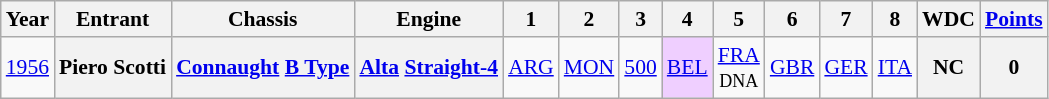<table class="wikitable" style="text-align:center; font-size:90%">
<tr>
<th>Year</th>
<th>Entrant</th>
<th>Chassis</th>
<th>Engine</th>
<th>1</th>
<th>2</th>
<th>3</th>
<th>4</th>
<th>5</th>
<th>6</th>
<th>7</th>
<th>8</th>
<th>WDC</th>
<th><a href='#'>Points</a></th>
</tr>
<tr>
<td><a href='#'>1956</a></td>
<th>Piero Scotti</th>
<th><a href='#'>Connaught</a> <a href='#'>B Type</a></th>
<th><a href='#'>Alta</a> <a href='#'>Straight-4</a></th>
<td><a href='#'>ARG</a></td>
<td><a href='#'>MON</a></td>
<td><a href='#'>500</a></td>
<td style="background:#EFCFFF;"><a href='#'>BEL</a><br></td>
<td><a href='#'>FRA</a><br><small>DNA</small></td>
<td><a href='#'>GBR</a></td>
<td><a href='#'>GER</a></td>
<td><a href='#'>ITA</a></td>
<th>NC</th>
<th>0</th>
</tr>
</table>
